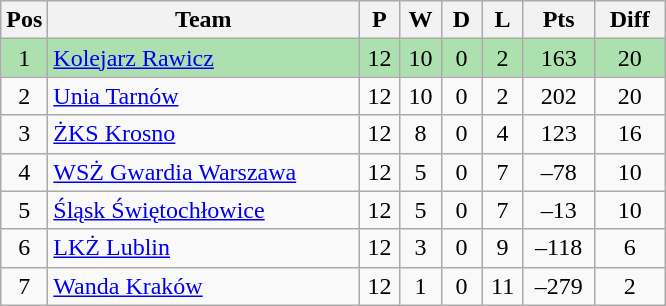<table class="wikitable" style="font-size: 100%">
<tr>
<th width=20>Pos</th>
<th width=200>Team</th>
<th width=20>P</th>
<th width=20>W</th>
<th width=20>D</th>
<th width=20>L</th>
<th width=40>Pts</th>
<th width=40>Diff</th>
</tr>
<tr align=center style="background:#ACE1AF;">
<td>1</td>
<td align="left"><a href='#'>Kolejarz Rawicz</a></td>
<td>12</td>
<td>10</td>
<td>0</td>
<td>2</td>
<td>163</td>
<td>20</td>
</tr>
<tr align=center>
<td>2</td>
<td align="left"><a href='#'>Unia Tarnów</a></td>
<td>12</td>
<td>10</td>
<td>0</td>
<td>2</td>
<td>202</td>
<td>20</td>
</tr>
<tr align=center>
<td>3</td>
<td align="left"><a href='#'>ŻKS Krosno</a></td>
<td>12</td>
<td>8</td>
<td>0</td>
<td>4</td>
<td>123</td>
<td>16</td>
</tr>
<tr align=center>
<td>4</td>
<td align="left"><a href='#'>WSŻ Gwardia Warszawa</a></td>
<td>12</td>
<td>5</td>
<td>0</td>
<td>7</td>
<td>–78</td>
<td>10</td>
</tr>
<tr align=center>
<td>5</td>
<td align="left"><a href='#'>Śląsk Świętochłowice</a></td>
<td>12</td>
<td>5</td>
<td>0</td>
<td>7</td>
<td>–13</td>
<td>10</td>
</tr>
<tr align=center>
<td>6</td>
<td align="left"><a href='#'>LKŻ Lublin</a></td>
<td>12</td>
<td>3</td>
<td>0</td>
<td>9</td>
<td>–118</td>
<td>6</td>
</tr>
<tr align=center>
<td>7</td>
<td align="left"><a href='#'>Wanda Kraków</a></td>
<td>12</td>
<td>1</td>
<td>0</td>
<td>11</td>
<td>–279</td>
<td>2</td>
</tr>
</table>
